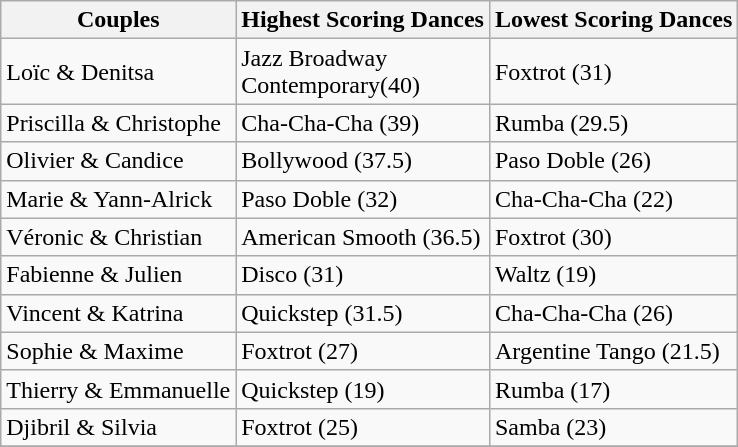<table class="wikitable" border="1">
<tr>
<th>Couples</th>
<th>Highest Scoring Dances</th>
<th>Lowest Scoring Dances</th>
</tr>
<tr>
<td>Loïc & Denitsa</td>
<td>Jazz Broadway<br>Contemporary(40)</td>
<td>Foxtrot (31)</td>
</tr>
<tr>
<td>Priscilla & Christophe</td>
<td>Cha-Cha-Cha (39)</td>
<td>Rumba (29.5)</td>
</tr>
<tr>
<td>Olivier & Candice</td>
<td>Bollywood (37.5)</td>
<td>Paso Doble (26)</td>
</tr>
<tr>
<td>Marie & Yann-Alrick</td>
<td>Paso Doble (32)</td>
<td>Cha-Cha-Cha (22)</td>
</tr>
<tr>
<td>Véronic & Christian</td>
<td>American Smooth (36.5)</td>
<td>Foxtrot (30)</td>
</tr>
<tr>
<td>Fabienne & Julien</td>
<td>Disco (31)</td>
<td>Waltz (19)</td>
</tr>
<tr>
<td>Vincent & Katrina</td>
<td>Quickstep (31.5)</td>
<td>Cha-Cha-Cha (26)</td>
</tr>
<tr>
<td>Sophie & Maxime</td>
<td>Foxtrot (27)</td>
<td>Argentine Tango (21.5)</td>
</tr>
<tr>
<td>Thierry & Emmanuelle</td>
<td>Quickstep (19)</td>
<td>Rumba (17)</td>
</tr>
<tr>
<td>Djibril & Silvia</td>
<td>Foxtrot (25)</td>
<td>Samba (23)</td>
</tr>
<tr>
</tr>
</table>
